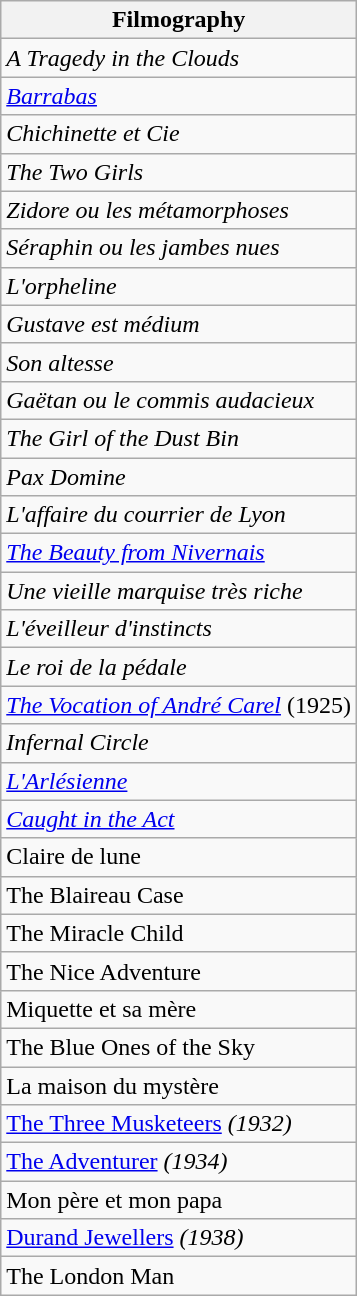<table class="wikitable">
<tr>
<th>Filmography</th>
</tr>
<tr>
<td><em>A Tragedy in the Clouds</em></td>
</tr>
<tr>
<td><em><a href='#'>Barrabas</a></em></td>
</tr>
<tr>
<td><em>Chichinette et Cie</em></td>
</tr>
<tr>
<td><em>The Two Girls</em></td>
</tr>
<tr>
<td><em>Zidore ou les métamorphoses</em></td>
</tr>
<tr>
<td><em>Séraphin ou les jambes nues</em></td>
</tr>
<tr>
<td><em>L'orpheline</em></td>
</tr>
<tr>
<td><em>Gustave est médium</em></td>
</tr>
<tr>
<td><em>Son altesse</em></td>
</tr>
<tr>
<td><em>Gaëtan ou le commis audacieux</em></td>
</tr>
<tr>
<td><em>The Girl of the Dust Bin</em></td>
</tr>
<tr>
<td><em>Pax Domine</em></td>
</tr>
<tr>
<td><em>L'affaire du courrier de Lyon</em></td>
</tr>
<tr>
<td><em><a href='#'>The Beauty from Nivernais</a></em></td>
</tr>
<tr>
<td><em>Une vieille marquise très riche</em></td>
</tr>
<tr>
<td><em>L'éveilleur d'instincts</em></td>
</tr>
<tr>
<td><em>Le roi de la pédale</em></td>
</tr>
<tr>
<td><em><a href='#'>The Vocation of André Carel</a></em> (1925)</td>
</tr>
<tr>
<td><em>Infernal Circle</em></td>
</tr>
<tr>
<td><em><a href='#'>L'Arlésienne</a></em></td>
</tr>
<tr>
<td><em><a href='#'>Caught in the Act</a></em></td>
</tr>
<tr>
<td>Claire de lune<em></td>
</tr>
<tr>
<td></em>The Blaireau Case<em></td>
</tr>
<tr>
<td></em>The Miracle Child<em></td>
</tr>
<tr>
<td></em>The Nice Adventure<em></td>
</tr>
<tr>
<td></em>Miquette et sa mère<em></td>
</tr>
<tr>
<td></em>The Blue Ones of the Sky<em></td>
</tr>
<tr>
<td></em>La maison du mystère<em></td>
</tr>
<tr>
<td></em><a href='#'>The Three Musketeers</a><em> (1932)</td>
</tr>
<tr>
<td></em><a href='#'>The Adventurer</a><em> (1934)</td>
</tr>
<tr>
<td></em>Mon père et mon papa<em></td>
</tr>
<tr>
<td></em><a href='#'>Durand Jewellers</a><em> (1938)</td>
</tr>
<tr>
<td></em>The London Man<em></td>
</tr>
</table>
